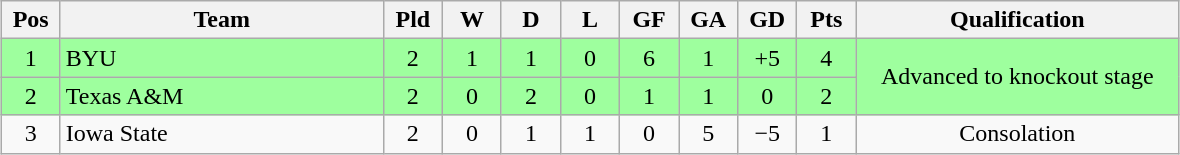<table class="wikitable" style="text-align:center; margin: 1em auto">
<tr>
<th style=width:2em>Pos</th>
<th style=width:13em>Team</th>
<th style=width:2em>Pld</th>
<th style=width:2em>W</th>
<th style=width:2em>D</th>
<th style=width:2em>L</th>
<th style=width:2em>GF</th>
<th style=width:2em>GA</th>
<th style=width:2em>GD</th>
<th style=width:2em>Pts</th>
<th style=width:13em>Qualification</th>
</tr>
<tr bgcolor="#9eff9e">
<td>1</td>
<td style="text-align:left">BYU</td>
<td>2</td>
<td>1</td>
<td>1</td>
<td>0</td>
<td>6</td>
<td>1</td>
<td>+5</td>
<td>4</td>
<td rowspan="2">Advanced to knockout stage</td>
</tr>
<tr bgcolor="#9eff9e">
<td>2</td>
<td style="text-align:left">Texas A&M</td>
<td>2</td>
<td>0</td>
<td>2</td>
<td>0</td>
<td>1</td>
<td>1</td>
<td>0</td>
<td>2</td>
</tr>
<tr>
<td>3</td>
<td style="text-align:left">Iowa State</td>
<td>2</td>
<td>0</td>
<td>1</td>
<td>1</td>
<td>0</td>
<td>5</td>
<td>−5</td>
<td>1</td>
<td>Consolation</td>
</tr>
</table>
